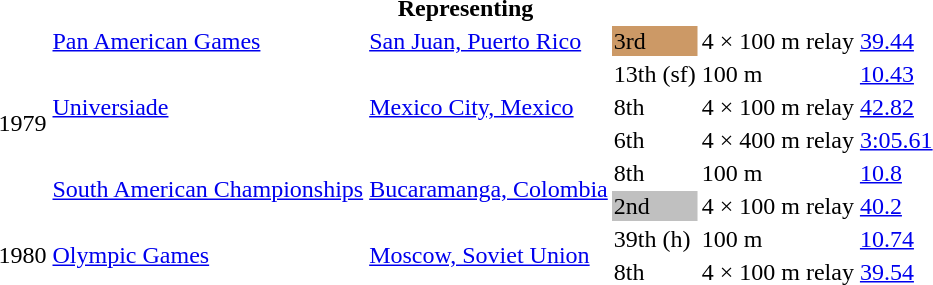<table>
<tr>
<th colspan="6">Representing </th>
</tr>
<tr>
<td rowspan=6>1979</td>
<td><a href='#'>Pan American Games</a></td>
<td><a href='#'>San Juan, Puerto Rico</a></td>
<td bgcolor=cc9966>3rd</td>
<td>4 × 100 m relay</td>
<td><a href='#'>39.44</a></td>
</tr>
<tr>
<td rowspan=3><a href='#'>Universiade</a></td>
<td rowspan=3><a href='#'>Mexico City, Mexico</a></td>
<td>13th (sf)</td>
<td>100 m</td>
<td><a href='#'>10.43</a></td>
</tr>
<tr>
<td>8th</td>
<td>4 × 100 m relay</td>
<td><a href='#'>42.82</a></td>
</tr>
<tr>
<td>6th</td>
<td>4 × 400 m relay</td>
<td><a href='#'>3:05.61</a></td>
</tr>
<tr>
<td rowspan=2><a href='#'>South American Championships</a></td>
<td rowspan=2><a href='#'>Bucaramanga, Colombia</a></td>
<td>8th</td>
<td>100 m</td>
<td><a href='#'>10.8</a></td>
</tr>
<tr>
<td bgcolor=silver>2nd</td>
<td>4 × 100 m relay</td>
<td><a href='#'>40.2</a></td>
</tr>
<tr>
<td rowspan=2>1980</td>
<td rowspan=2><a href='#'>Olympic Games</a></td>
<td rowspan=2><a href='#'>Moscow, Soviet Union</a></td>
<td>39th (h)</td>
<td>100 m</td>
<td><a href='#'>10.74</a></td>
</tr>
<tr>
<td>8th</td>
<td>4 × 100 m relay</td>
<td><a href='#'>39.54</a></td>
</tr>
</table>
